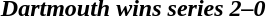<table class="noborder" style="text-align: center; border: none; width: 100%">
<tr>
<th width="97%"><em>Dartmouth wins series 2–0</em></th>
<th width="3%"></th>
</tr>
</table>
